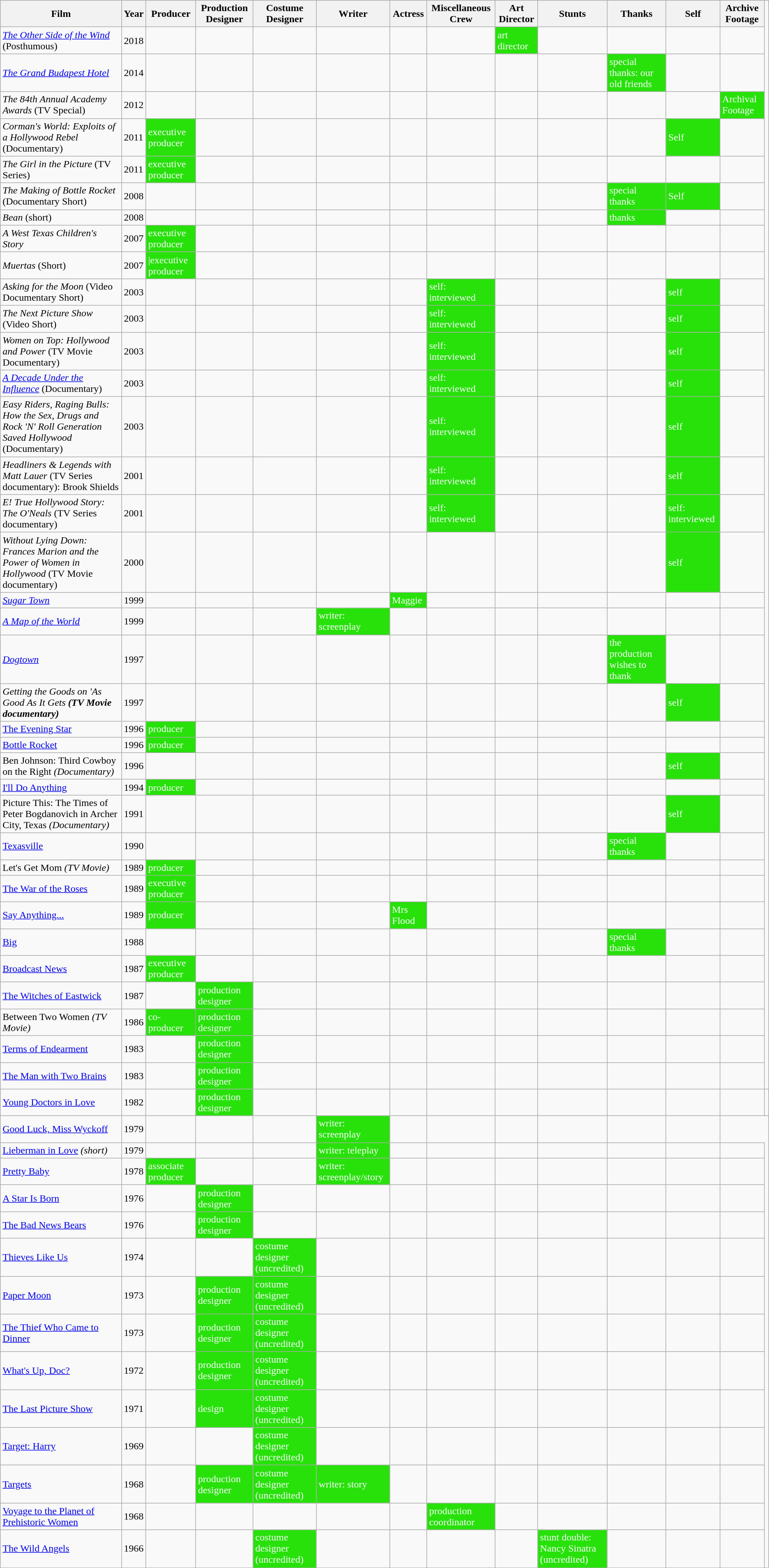<table class="wikitable sortable">
<tr>
<th>Film</th>
<th>Year</th>
<th>Producer</th>
<th>Production Designer</th>
<th>Costume Designer</th>
<th>Writer</th>
<th>Actress</th>
<th>Miscellaneous Crew</th>
<th>Art Director</th>
<th>Stunts</th>
<th>Thanks</th>
<th>Self</th>
<th>Archive Footage</th>
</tr>
<tr>
<td><em><a href='#'>The Other Side of the Wind</a></em> (Posthumous)</td>
<td>2018</td>
<td></td>
<td></td>
<td></td>
<td></td>
<td></td>
<td></td>
<td style="background: #28e10a; color:#ffffff;">art director</td>
<td></td>
<td></td>
<td></td>
<td></td>
</tr>
<tr>
<td><em><a href='#'>The Grand Budapest Hotel</a></em></td>
<td>2014</td>
<td></td>
<td></td>
<td></td>
<td></td>
<td></td>
<td></td>
<td></td>
<td></td>
<td style="background: #28e10a; color:#ffffff;">special thanks: our old friends</td>
<td></td>
<td></td>
</tr>
<tr>
<td><em>The 84th Annual Academy Awards</em> (TV Special)</td>
<td>2012</td>
<td></td>
<td></td>
<td></td>
<td></td>
<td></td>
<td></td>
<td></td>
<td></td>
<td></td>
<td></td>
<td style="background: #28e10a; color:#ffffff;">Archival Footage</td>
</tr>
<tr>
<td><em>Corman's World: Exploits of a Hollywood Rebel</em> (Documentary)</td>
<td>2011</td>
<td style="background: #28e10a; color:#ffffff;">executive producer</td>
<td></td>
<td></td>
<td></td>
<td></td>
<td></td>
<td></td>
<td></td>
<td></td>
<td style="background: #28e10a; color:#ffffff;">Self</td>
<td></td>
</tr>
<tr>
<td><em>The Girl in the Picture</em> (TV Series)</td>
<td>2011</td>
<td style="background: #28e10a; color:#ffffff;">executive producer</td>
<td></td>
<td></td>
<td></td>
<td></td>
<td></td>
<td></td>
<td></td>
<td></td>
<td></td>
<td></td>
</tr>
<tr>
<td><em>The Making of Bottle Rocket</em> (Documentary Short)</td>
<td>2008</td>
<td></td>
<td></td>
<td></td>
<td></td>
<td></td>
<td></td>
<td></td>
<td></td>
<td style="background: #28e10a; color:#ffffff;">special thanks</td>
<td style="background: #28e10a; color:#ffffff;">Self</td>
<td></td>
</tr>
<tr>
<td><em>Bean</em> (short)</td>
<td>2008</td>
<td></td>
<td></td>
<td></td>
<td></td>
<td></td>
<td></td>
<td></td>
<td></td>
<td style="background: #28e10a; color:#ffffff;">thanks</td>
<td></td>
<td></td>
</tr>
<tr>
<td><em>A West Texas Children's Story</em></td>
<td>2007</td>
<td style="background: #28e10a; color:#ffffff;">executive producer</td>
<td></td>
<td></td>
<td></td>
<td></td>
<td></td>
<td></td>
<td></td>
<td></td>
<td></td>
<td></td>
</tr>
<tr>
<td><em>Muertas</em> (Short)</td>
<td>2007</td>
<td style="background: #28e10a; color:#ffffff;">|executive producer</td>
<td></td>
<td></td>
<td></td>
<td></td>
<td></td>
<td></td>
<td></td>
<td></td>
<td></td>
<td></td>
</tr>
<tr>
<td><em>Asking for the Moon</em> (Video Documentary Short)</td>
<td>2003</td>
<td></td>
<td></td>
<td></td>
<td></td>
<td></td>
<td style="background: #28e10a; color:#ffffff;">self: interviewed</td>
<td></td>
<td></td>
<td></td>
<td style="background: #28e10a; color:#ffffff;">self</td>
<td></td>
</tr>
<tr>
<td><em>The Next Picture Show</em> (Video Short)</td>
<td>2003</td>
<td></td>
<td></td>
<td></td>
<td></td>
<td></td>
<td style="background: #28e10a; color:#ffffff;">self: interviewed</td>
<td></td>
<td></td>
<td></td>
<td style="background: #28e10a; color:#ffffff;">self</td>
<td></td>
</tr>
<tr>
<td><em>Women on Top: Hollywood and Power</em> (TV Movie Documentary)</td>
<td>2003</td>
<td></td>
<td></td>
<td></td>
<td></td>
<td></td>
<td style="background: #28e10a; color:#ffffff;">self: interviewed</td>
<td></td>
<td></td>
<td></td>
<td style="background: #28e10a; color:#ffffff;">self</td>
<td></td>
</tr>
<tr>
<td><em><a href='#'>A Decade Under the Influence</a></em> (Documentary)</td>
<td>2003</td>
<td></td>
<td></td>
<td></td>
<td></td>
<td></td>
<td style="background: #28e10a; color:#ffffff;">self: interviewed</td>
<td></td>
<td></td>
<td></td>
<td style="background: #28e10a; color:#ffffff;">self</td>
<td></td>
</tr>
<tr>
<td><em>Easy Riders, Raging Bulls: How the Sex, Drugs and Rock 'N' Roll Generation Saved Hollywood</em> (Documentary)</td>
<td>2003</td>
<td></td>
<td></td>
<td></td>
<td></td>
<td></td>
<td style="background: #28e10a; color:#ffffff;">self: interviewed</td>
<td></td>
<td></td>
<td></td>
<td style="background: #28e10a; color:#ffffff;">self</td>
<td></td>
</tr>
<tr>
<td><em>Headliners & Legends with Matt Lauer</em> (TV Series documentary): Brook Shields</td>
<td>2001</td>
<td></td>
<td></td>
<td></td>
<td></td>
<td></td>
<td style="background: #28e10a; color:#ffffff;">self: interviewed</td>
<td></td>
<td></td>
<td></td>
<td style="background: #28e10a; color:#ffffff;">self</td>
<td></td>
</tr>
<tr>
<td><em>E! True Hollywood Story: The O'Neals</em> (TV Series documentary)</td>
<td>2001</td>
<td></td>
<td></td>
<td></td>
<td></td>
<td></td>
<td style="background: #28e10a; color:#ffffff;">self: interviewed</td>
<td></td>
<td></td>
<td></td>
<td style="background: #28e10a; color:#ffffff;">self: interviewed</td>
<td></td>
</tr>
<tr>
<td><em>Without Lying Down: Frances Marion and the Power of Women in Hollywood</em> (TV Movie documentary)</td>
<td>2000</td>
<td></td>
<td></td>
<td></td>
<td></td>
<td></td>
<td></td>
<td></td>
<td></td>
<td></td>
<td style="background: #28e10a; color:#ffffff;">self</td>
<td></td>
</tr>
<tr>
<td><em><a href='#'>Sugar Town</a></em></td>
<td>1999</td>
<td></td>
<td></td>
<td></td>
<td></td>
<td style="background: #28e10a; color:#ffffff;">Maggie</td>
<td></td>
<td></td>
<td></td>
<td></td>
<td></td>
<td></td>
</tr>
<tr>
<td><em><a href='#'>A Map of the World</a></em></td>
<td>1999</td>
<td></td>
<td></td>
<td></td>
<td style="background: #28e10a; color:#ffffff;">writer: screenplay</td>
<td></td>
<td></td>
<td></td>
<td></td>
<td></td>
<td></td>
<td></td>
</tr>
<tr>
<td><em><a href='#'>Dogtown</a></em></td>
<td>1997</td>
<td></td>
<td></td>
<td></td>
<td></td>
<td></td>
<td></td>
<td></td>
<td></td>
<td style="background: #28e10a; color:#ffffff;">the production wishes to thank</td>
<td></td>
<td></td>
</tr>
<tr>
<td><em>Getting the Goods on 'As Good As It Gets<strong> (TV Movie documentary)</td>
<td>1997</td>
<td></td>
<td></td>
<td></td>
<td></td>
<td></td>
<td></td>
<td></td>
<td></td>
<td></td>
<td style="background: #28e10a; color:#ffffff;">self</td>
<td></td>
</tr>
<tr>
<td></em><a href='#'>The Evening Star</a><em></td>
<td>1996</td>
<td style="background: #28e10a; color:#ffffff;">producer</td>
<td></td>
<td></td>
<td></td>
<td></td>
<td></td>
<td></td>
<td></td>
<td></td>
<td></td>
<td></td>
</tr>
<tr>
<td></em><a href='#'>Bottle Rocket</a><em></td>
<td>1996</td>
<td style="background: #28e10a; color:#ffffff;">producer</td>
<td></td>
<td></td>
<td></td>
<td></td>
<td></td>
<td></td>
<td></td>
<td></td>
<td></td>
<td></td>
</tr>
<tr>
<td></em>Ben Johnson: Third Cowboy on the Right<em> (Documentary)</td>
<td>1996</td>
<td></td>
<td></td>
<td></td>
<td></td>
<td></td>
<td></td>
<td></td>
<td></td>
<td></td>
<td style="background: #28e10a; color:#ffffff;">self</td>
<td></td>
</tr>
<tr>
<td></em><a href='#'>I'll Do Anything</a><em></td>
<td>1994</td>
<td style="background: #28e10a; color:#ffffff;">producer</td>
<td></td>
<td></td>
<td></td>
<td></td>
<td></td>
<td></td>
<td></td>
<td></td>
<td></td>
<td></td>
</tr>
<tr>
<td></em>Picture This: The Times of Peter Bogdanovich in Archer City, Texas<em> (Documentary)</td>
<td>1991</td>
<td></td>
<td></td>
<td></td>
<td></td>
<td></td>
<td></td>
<td></td>
<td></td>
<td></td>
<td style="background: #28e10a; color:#ffffff;">self</td>
<td></td>
</tr>
<tr>
<td></em><a href='#'>Texasville</a><em></td>
<td>1990</td>
<td></td>
<td></td>
<td></td>
<td></td>
<td></td>
<td></td>
<td></td>
<td></td>
<td style="background: #28e10a; color:#ffffff;">special thanks</td>
<td></td>
<td></td>
</tr>
<tr>
<td></em>Let's Get Mom<em> (TV Movie)</td>
<td>1989</td>
<td style="background: #28e10a; color:#ffffff;">producer</td>
<td></td>
<td></td>
<td></td>
<td></td>
<td></td>
<td></td>
<td></td>
<td></td>
<td></td>
<td></td>
</tr>
<tr>
<td></em><a href='#'>The War of the Roses</a><em></td>
<td>1989</td>
<td style="background: #28e10a; color:#ffffff;">executive producer</td>
<td></td>
<td></td>
<td></td>
<td></td>
<td></td>
<td></td>
<td></td>
<td></td>
<td></td>
<td></td>
</tr>
<tr>
<td></em><a href='#'>Say Anything...</a><em></td>
<td>1989</td>
<td style="background: #28e10a; color:#ffffff;">producer</td>
<td></td>
<td></td>
<td></td>
<td style="background: #28e10a; color:#ffffff;">Mrs Flood</td>
<td></td>
<td></td>
<td></td>
<td></td>
<td></td>
<td></td>
</tr>
<tr>
<td></em><a href='#'>Big</a><em></td>
<td>1988</td>
<td></td>
<td></td>
<td></td>
<td></td>
<td></td>
<td></td>
<td></td>
<td></td>
<td style="background: #28e10a; color:#ffffff;">special thanks</td>
<td></td>
<td></td>
</tr>
<tr>
<td></em><a href='#'>Broadcast News</a><em></td>
<td>1987</td>
<td style="background: #28e10a; color:#ffffff;">executive producer</td>
<td></td>
<td></td>
<td></td>
<td></td>
<td></td>
<td></td>
<td></td>
<td></td>
<td></td>
<td></td>
</tr>
<tr>
<td></em><a href='#'>The Witches of Eastwick</a><em></td>
<td>1987</td>
<td></td>
<td style="background: #28e10a; color:#ffffff;">production designer</td>
<td></td>
<td></td>
<td></td>
<td></td>
<td></td>
<td></td>
<td></td>
<td></td>
<td></td>
</tr>
<tr>
<td></em>Between Two Women<em> (TV Movie)</td>
<td>1986</td>
<td style="background: #28e10a; color:#ffffff;">co-producer</td>
<td style="background: #28e10a; color:#ffffff;">production designer</td>
<td></td>
<td></td>
<td></td>
<td></td>
<td></td>
<td></td>
<td></td>
<td></td>
<td></td>
</tr>
<tr>
<td></em><a href='#'>Terms of Endearment</a><em></td>
<td>1983</td>
<td></td>
<td style="background: #28e10a; color:#ffffff;">production designer</td>
<td></td>
<td></td>
<td></td>
<td></td>
<td></td>
<td></td>
<td></td>
<td></td>
<td></td>
</tr>
<tr>
<td></em><a href='#'>The Man with Two Brains</a><em></td>
<td>1983</td>
<td></td>
<td style="background: #28e10a; color:#ffffff;">production designer</td>
<td></td>
<td></td>
<td></td>
<td></td>
<td></td>
<td></td>
<td></td>
<td></td>
<td></td>
</tr>
<tr>
<td></em><a href='#'>Young Doctors in Love</a><em></td>
<td>1982</td>
<td></td>
<td style="background: #28e10a; color:#ffffff;">production designer</td>
<td></td>
<td></td>
<td></td>
<td></td>
<td></td>
<td></td>
<td></td>
<td></td>
<td></td>
<td></td>
</tr>
<tr>
<td></em><a href='#'>Good Luck, Miss Wyckoff</a><em></td>
<td>1979</td>
<td></td>
<td></td>
<td></td>
<td style="background: #28e10a; color:#ffffff;">writer: screenplay</td>
<td></td>
<td></td>
<td></td>
<td></td>
<td></td>
<td></td>
</tr>
<tr>
<td></em><a href='#'>Lieberman in Love</a><em> (short)</td>
<td>1979</td>
<td></td>
<td></td>
<td></td>
<td style="background: #28e10a; color:#ffffff;">writer: teleplay</td>
<td></td>
<td></td>
<td></td>
<td></td>
<td></td>
<td></td>
<td></td>
</tr>
<tr>
<td></em><a href='#'>Pretty Baby</a><em></td>
<td>1978</td>
<td style="background: #28e10a; color:#ffffff;">associate producer</td>
<td></td>
<td></td>
<td style="background: #28e10a; color:#ffffff;">writer: screenplay/story</td>
<td></td>
<td></td>
<td></td>
<td></td>
<td></td>
<td></td>
<td></td>
</tr>
<tr>
<td></em><a href='#'>A Star Is Born</a><em></td>
<td>1976</td>
<td></td>
<td style="background: #28e10a; color:#ffffff;">production designer</td>
<td></td>
<td></td>
<td></td>
<td></td>
<td></td>
<td></td>
<td></td>
<td></td>
<td></td>
</tr>
<tr>
<td></em><a href='#'>The Bad News Bears</a><em></td>
<td>1976</td>
<td></td>
<td style="background: #28e10a; color:#ffffff;">production designer</td>
<td></td>
<td></td>
<td></td>
<td></td>
<td></td>
<td></td>
<td></td>
<td></td>
<td></td>
</tr>
<tr>
<td></em><a href='#'>Thieves Like Us</a><em></td>
<td>1974</td>
<td></td>
<td></td>
<td style="background: #28e10a; color:#ffffff;">costume designer (uncredited)</td>
<td></td>
<td></td>
<td></td>
<td></td>
<td></td>
<td></td>
<td></td>
<td></td>
</tr>
<tr>
<td></em><a href='#'>Paper Moon</a><em></td>
<td>1973</td>
<td></td>
<td style="background: #28e10a; color:#ffffff;">production designer</td>
<td style="background: #28e10a; color:#ffffff;">costume designer (uncredited)</td>
<td></td>
<td></td>
<td></td>
<td></td>
<td></td>
<td></td>
<td></td>
<td></td>
</tr>
<tr>
<td></em><a href='#'>The Thief Who Came to Dinner</a><em></td>
<td>1973</td>
<td></td>
<td style="background: #28e10a; color:#ffffff;">production designer</td>
<td style="background: #28e10a; color:#ffffff;">costume designer (uncredited)</td>
<td></td>
<td></td>
<td></td>
<td></td>
<td></td>
<td></td>
<td></td>
<td></td>
</tr>
<tr>
<td></em><a href='#'>What's Up, Doc?</a><em></td>
<td>1972</td>
<td></td>
<td style="background: #28e10a; color:#ffffff;">production designer</td>
<td style="background: #28e10a; color:#ffffff;">costume designer (uncredited)</td>
<td></td>
<td></td>
<td></td>
<td></td>
<td></td>
<td></td>
<td></td>
<td></td>
</tr>
<tr>
<td></em><a href='#'>The Last Picture Show</a><em></td>
<td>1971</td>
<td></td>
<td style="background: #28e10a; color:#ffffff;">design</td>
<td style="background: #28e10a; color:#ffffff;">costume designer (uncredited)</td>
<td></td>
<td></td>
<td></td>
<td></td>
<td></td>
<td></td>
<td></td>
<td></td>
</tr>
<tr>
<td></em><a href='#'>Target: Harry</a><em></td>
<td>1969</td>
<td></td>
<td></td>
<td style="background: #28e10a; color:#ffffff;">costume designer (uncredited)</td>
<td></td>
<td></td>
<td></td>
<td></td>
<td></td>
<td></td>
<td></td>
<td></td>
</tr>
<tr>
<td></em><a href='#'>Targets</a><em></td>
<td>1968</td>
<td></td>
<td style="background: #28e10a; color:#ffffff;">production designer</td>
<td style="background: #28e10a; color:#ffffff;">costume designer (uncredited)</td>
<td style="background: #28e10a; color:#ffffff;">writer: story</td>
<td></td>
<td></td>
<td></td>
<td></td>
<td></td>
<td></td>
<td></td>
</tr>
<tr>
<td></em><a href='#'>Voyage to the Planet of Prehistoric Women</a><em></td>
<td>1968</td>
<td></td>
<td></td>
<td></td>
<td></td>
<td></td>
<td style="background: #28e10a; color:#ffffff;">production coordinator</td>
<td></td>
<td></td>
<td></td>
<td></td>
<td></td>
</tr>
<tr>
<td></em><a href='#'>The Wild Angels</a><em></td>
<td>1966</td>
<td></td>
<td></td>
<td style="background: #28e10a; color:#ffffff;">costume designer (uncredited)</td>
<td></td>
<td></td>
<td></td>
<td></td>
<td style="background: #28e10a; color:#ffffff;">stunt double: Nancy Sinatra (uncredited)</td>
<td></td>
<td></td>
<td></td>
</tr>
</table>
